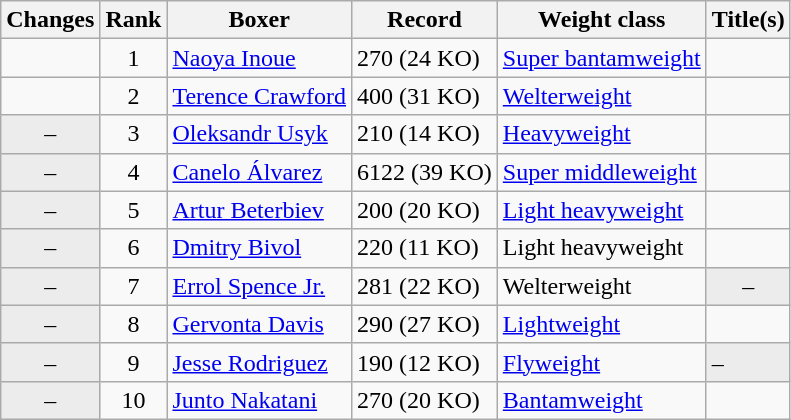<table class="wikitable ">
<tr>
<th>Changes</th>
<th>Rank</th>
<th>Boxer</th>
<th>Record</th>
<th>Weight class</th>
<th>Title(s)</th>
</tr>
<tr>
<td align=center></td>
<td align=center>1</td>
<td><a href='#'>Naoya Inoue</a></td>
<td>270 (24 KO)</td>
<td><a href='#'>Super bantamweight</a></td>
<td></td>
</tr>
<tr>
<td align=center></td>
<td align=center>2</td>
<td><a href='#'>Terence Crawford</a></td>
<td>400 (31 KO)</td>
<td><a href='#'>Welterweight</a></td>
<td></td>
</tr>
<tr>
<td align=center bgcolor=#ECECEC>–</td>
<td align=center>3</td>
<td><a href='#'>Oleksandr Usyk</a></td>
<td>210 (14 KO)</td>
<td><a href='#'>Heavyweight</a></td>
<td></td>
</tr>
<tr>
<td align=center bgcolor=#ECECEC>–</td>
<td align=center>4</td>
<td><a href='#'>Canelo Álvarez</a></td>
<td>6122 (39 KO)</td>
<td><a href='#'>Super middleweight</a></td>
<td></td>
</tr>
<tr>
<td align=center bgcolor=#ECECEC>–</td>
<td align=center>5</td>
<td><a href='#'>Artur Beterbiev</a></td>
<td>200 (20 KO)</td>
<td><a href='#'>Light heavyweight</a></td>
<td></td>
</tr>
<tr>
<td align=center bgcolor=#ECECEC>–</td>
<td align=center>6</td>
<td><a href='#'>Dmitry Bivol</a></td>
<td>220 (11 KO)</td>
<td>Light heavyweight</td>
<td></td>
</tr>
<tr>
<td align=center bgcolor=#ECECEC>–</td>
<td align=center>7</td>
<td><a href='#'>Errol Spence Jr.</a></td>
<td>281 (22 KO)</td>
<td>Welterweight</td>
<td align=center bgcolor=#ECECEC data-sort-value="Z">–</td>
</tr>
<tr>
<td align=center bgcolor=#ECECEC>–</td>
<td align=center>8</td>
<td><a href='#'>Gervonta Davis</a></td>
<td>290 (27 KO)</td>
<td><a href='#'>Lightweight</a></td>
<td></td>
</tr>
<tr>
<td align=center bgcolor=#ECECEC>–</td>
<td align=center>9</td>
<td><a href='#'>Jesse Rodriguez</a></td>
<td>190 (12 KO)</td>
<td><a href='#'>Flyweight</a></td>
<td bgcolor=#ECECEC data-sort-value="Z">–</td>
</tr>
<tr>
<td align=center bgcolor=#ECECEC>–</td>
<td align=center>10</td>
<td><a href='#'>Junto Nakatani</a></td>
<td>270 (20 KO)</td>
<td><a href='#'>Bantamweight</a></td>
<td></td>
</tr>
</table>
